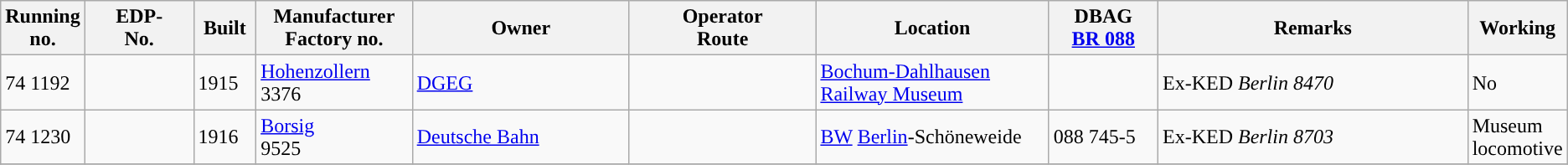<table class="wikitable" style="width="100%"; border:solid 1px #AAAAAA; background:#e3e3e3;">
<tr>
<th width="5%">Running<br>no.</th>
<th width="7%">EDP-<br>No.</th>
<th width="4%">Built</th>
<th width="10%">Manufacturer<br>Factory no.</th>
<th width="14%">Owner</th>
<th width="12%”">Operator<br>Route</th>
<th width="15%">Location</th>
<th width="7%">DBAG<br><a href='#'>BR 088</a></th>
<th width="20%">Remarks</th>
<th width="8%">Working</th>
</tr>
<tr>
<td>74 1192</td>
<td></td>
<td>1915</td>
<td><a href='#'>Hohenzollern</a><br>3376</td>
<td><a href='#'>DGEG</a></td>
<td></td>
<td><a href='#'>Bochum-Dahlhausen Railway Museum</a></td>
<td></td>
<td>Ex-KED <em>Berlin 8470</em></td>
<td>No</td>
</tr>
<tr>
<td>74 1230</td>
<td></td>
<td>1916</td>
<td><a href='#'>Borsig</a><br>9525</td>
<td><a href='#'>Deutsche Bahn</a></td>
<td></td>
<td><a href='#'>BW</a> <a href='#'>Berlin</a>-Schöneweide</td>
<td>088 745-5</td>
<td>Ex-KED <em>Berlin 8703</em></td>
<td>Museum locomotive</td>
</tr>
<tr>
</tr>
</table>
